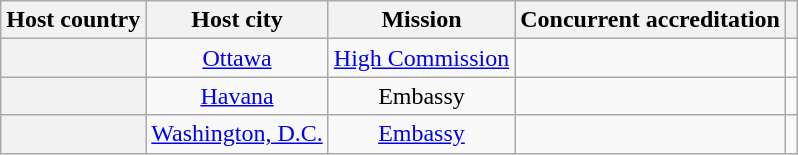<table class="wikitable plainrowheaders" style="text-align:center;">
<tr>
<th scope="col">Host country</th>
<th scope="col">Host city</th>
<th scope="col">Mission</th>
<th scope="col">Concurrent accreditation</th>
<th scope="col"></th>
</tr>
<tr>
<th scope="row"></th>
<td><a href='#'>Ottawa</a></td>
<td><a href='#'>High Commission</a></td>
<td></td>
<td></td>
</tr>
<tr>
<th scope="row"></th>
<td><a href='#'>Havana</a></td>
<td>Embassy</td>
<td></td>
<td></td>
</tr>
<tr>
<th scope="row"></th>
<td><a href='#'>Washington, D.C.</a></td>
<td><a href='#'>Embassy</a></td>
<td></td>
<td></td>
</tr>
</table>
